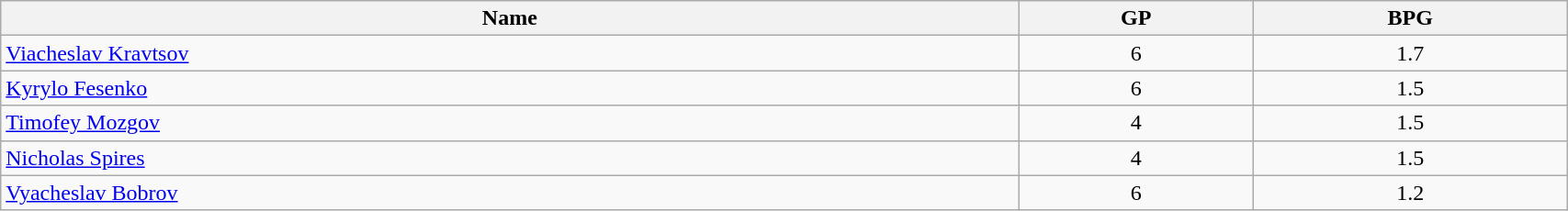<table class=wikitable width="90%">
<tr>
<th width="65%">Name</th>
<th width="15%">GP</th>
<th width="20%">BPG</th>
</tr>
<tr>
<td> <a href='#'>Viacheslav Kravtsov</a></td>
<td align=center>6</td>
<td align=center>1.7</td>
</tr>
<tr>
<td> <a href='#'>Kyrylo Fesenko</a></td>
<td align=center>6</td>
<td align=center>1.5</td>
</tr>
<tr>
<td> <a href='#'>Timofey Mozgov</a></td>
<td align=center>4</td>
<td align=center>1.5</td>
</tr>
<tr>
<td> <a href='#'>Nicholas Spires</a></td>
<td align=center>4</td>
<td align=center>1.5</td>
</tr>
<tr>
<td> <a href='#'>Vyacheslav Bobrov</a></td>
<td align=center>6</td>
<td align=center>1.2</td>
</tr>
</table>
